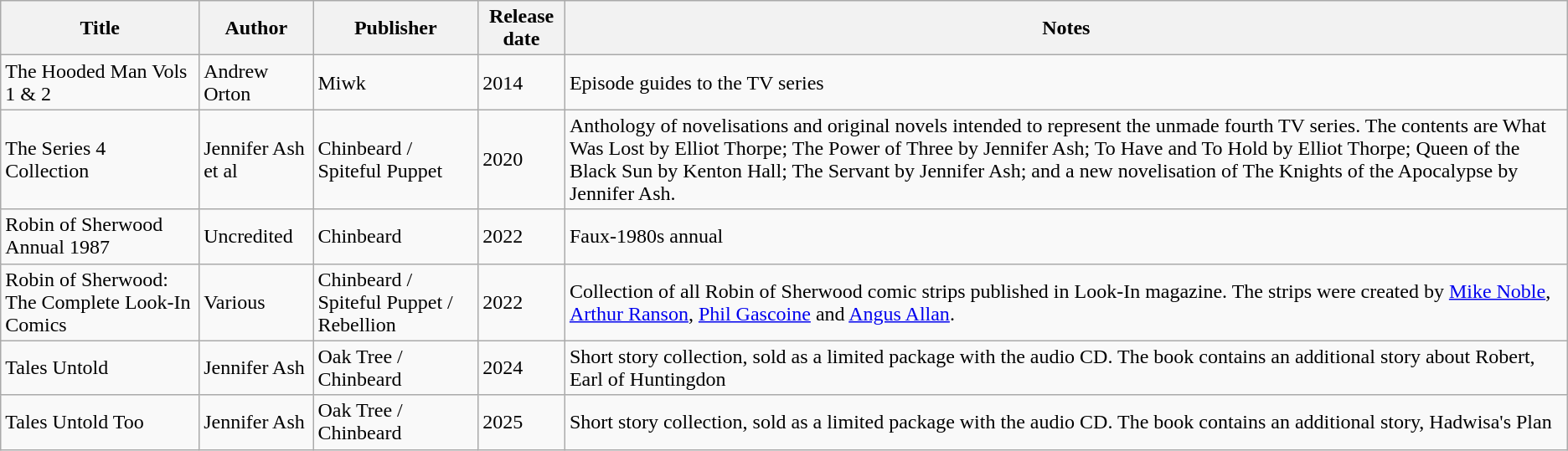<table class="wikitable">
<tr>
<th>Title</th>
<th>Author</th>
<th>Publisher</th>
<th>Release date</th>
<th>Notes</th>
</tr>
<tr>
<td>The Hooded Man Vols 1 & 2</td>
<td>Andrew Orton</td>
<td>Miwk</td>
<td>2014</td>
<td>Episode guides to the TV series</td>
</tr>
<tr>
<td>The Series 4 Collection</td>
<td>Jennifer Ash et al</td>
<td>Chinbeard / Spiteful Puppet</td>
<td>2020</td>
<td>Anthology of novelisations and original novels intended to represent the unmade fourth TV series. The contents are What Was Lost by Elliot Thorpe; The Power of Three by Jennifer Ash; To Have and To Hold by Elliot Thorpe; Queen of the Black Sun by Kenton Hall; The Servant by Jennifer Ash; and a new novelisation of The Knights of the Apocalypse by Jennifer Ash.</td>
</tr>
<tr>
<td>Robin of Sherwood Annual 1987</td>
<td>Uncredited</td>
<td>Chinbeard</td>
<td>2022</td>
<td>Faux-1980s annual</td>
</tr>
<tr>
<td>Robin of Sherwood: The Complete Look-In Comics</td>
<td>Various</td>
<td>Chinbeard / Spiteful Puppet / Rebellion</td>
<td>2022</td>
<td>Collection of all Robin of Sherwood comic strips published in Look-In magazine. The strips were created by <a href='#'>Mike Noble</a>, <a href='#'>Arthur Ranson</a>, <a href='#'>Phil Gascoine</a> and <a href='#'>Angus Allan</a>.</td>
</tr>
<tr>
<td>Tales Untold</td>
<td>Jennifer Ash</td>
<td>Oak Tree / Chinbeard</td>
<td>2024</td>
<td>Short story collection, sold as a limited package with the audio CD. The book contains an additional story about Robert, Earl of Huntingdon</td>
</tr>
<tr>
<td>Tales Untold Too</td>
<td>Jennifer Ash</td>
<td>Oak Tree / Chinbeard</td>
<td>2025</td>
<td>Short story collection, sold as a limited package with the audio CD. The book contains an additional story, Hadwisa's Plan</td>
</tr>
</table>
